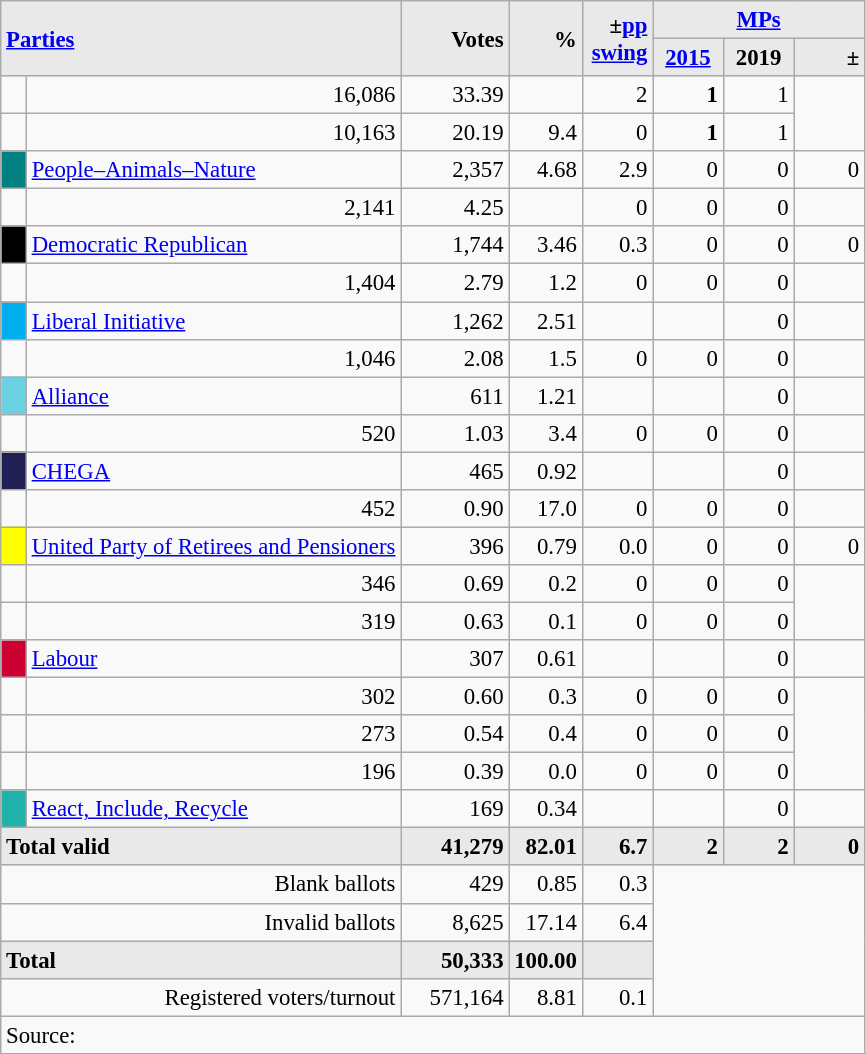<table class="wikitable" style="text-align:right; font-size:95%;">
<tr>
<th rowspan="2" colspan="2" style="background:#e9e9e9; text-align:left;" alignleft><a href='#'>Parties</a></th>
<th rowspan="2" style="background:#e9e9e9; text-align:right;">Votes</th>
<th rowspan="2" style="background:#e9e9e9; text-align:right;">%</th>
<th rowspan="2" style="background:#e9e9e9; text-align:right;">±<a href='#'>pp</a> <a href='#'>swing</a></th>
<th colspan="3" style="background:#e9e9e9; text-align:center;"><a href='#'>MPs</a></th>
</tr>
<tr style="background-color:#E9E9E9">
<th style="background-color:#E9E9E9;text-align:center;"><a href='#'>2015</a></th>
<th style="background-color:#E9E9E9;text-align:center;">2019</th>
<th style="background:#e9e9e9; text-align:right;">±</th>
</tr>
<tr>
<td></td>
<td>16,086</td>
<td>33.39</td>
<td></td>
<td>2</td>
<td><strong>1</strong></td>
<td>1</td>
</tr>
<tr>
<td></td>
<td>10,163</td>
<td>20.19</td>
<td>9.4</td>
<td>0</td>
<td><strong>1</strong></td>
<td>1</td>
</tr>
<tr>
<td style="width: 10px" bgcolor="teal" align="center"></td>
<td align="left"><a href='#'>People–Animals–Nature</a></td>
<td>2,357</td>
<td>4.68</td>
<td>2.9</td>
<td>0</td>
<td>0</td>
<td>0</td>
</tr>
<tr>
<td></td>
<td>2,141</td>
<td>4.25</td>
<td></td>
<td>0</td>
<td>0</td>
<td>0</td>
</tr>
<tr>
<td style="width: 10px" bgcolor=black align="center"></td>
<td align=left><a href='#'>Democratic Republican</a></td>
<td>1,744</td>
<td>3.46</td>
<td>0.3</td>
<td>0</td>
<td>0</td>
<td>0</td>
</tr>
<tr>
<td></td>
<td>1,404</td>
<td>2.79</td>
<td>1.2</td>
<td>0</td>
<td>0</td>
<td>0</td>
</tr>
<tr>
<td style="width: 10px" bgcolor="#00ADEF" align="center"></td>
<td align="left"><a href='#'>Liberal Initiative</a></td>
<td>1,262</td>
<td>2.51</td>
<td></td>
<td></td>
<td>0</td>
<td></td>
</tr>
<tr>
<td></td>
<td>1,046</td>
<td>2.08</td>
<td>1.5</td>
<td>0</td>
<td>0</td>
<td>0</td>
</tr>
<tr>
<td style="width: 10px" bgcolor="#6AD1E3" align="center"></td>
<td align="left"><a href='#'>Alliance</a></td>
<td>611</td>
<td>1.21</td>
<td></td>
<td></td>
<td>0</td>
<td></td>
</tr>
<tr>
<td></td>
<td>520</td>
<td>1.03</td>
<td>3.4</td>
<td>0</td>
<td>0</td>
<td>0</td>
</tr>
<tr>
<td style="width: 10px" bgcolor="#202056" align="center"></td>
<td align="left"><a href='#'>CHEGA</a></td>
<td>465</td>
<td>0.92</td>
<td></td>
<td></td>
<td>0</td>
<td></td>
</tr>
<tr>
<td></td>
<td>452</td>
<td>0.90</td>
<td>17.0</td>
<td>0</td>
<td>0</td>
<td>0</td>
</tr>
<tr>
<td style="width: 10px" bgcolor=yellow align="center"></td>
<td align=left><a href='#'>United Party of Retirees and Pensioners</a></td>
<td>396</td>
<td>0.79</td>
<td>0.0</td>
<td>0</td>
<td>0</td>
<td>0</td>
</tr>
<tr>
<td></td>
<td>346</td>
<td>0.69</td>
<td>0.2</td>
<td>0</td>
<td>0</td>
<td>0</td>
</tr>
<tr>
<td></td>
<td>319</td>
<td>0.63</td>
<td>0.1</td>
<td>0</td>
<td>0</td>
<td>0</td>
</tr>
<tr>
<td style="width: 10px" bgcolor=#CC0033 align="center"></td>
<td align=left><a href='#'>Labour</a></td>
<td>307</td>
<td>0.61</td>
<td></td>
<td></td>
<td>0</td>
<td></td>
</tr>
<tr>
<td></td>
<td>302</td>
<td>0.60</td>
<td>0.3</td>
<td>0</td>
<td>0</td>
<td>0</td>
</tr>
<tr>
<td></td>
<td>273</td>
<td>0.54</td>
<td>0.4</td>
<td>0</td>
<td>0</td>
<td>0</td>
</tr>
<tr>
<td></td>
<td>196</td>
<td>0.39</td>
<td>0.0</td>
<td>0</td>
<td>0</td>
<td>0</td>
</tr>
<tr>
<td style="width: 10px" bgcolor=LightSeaGreen align="center"></td>
<td align=left><a href='#'>React, Include, Recycle</a></td>
<td>169</td>
<td>0.34</td>
<td></td>
<td></td>
<td>0</td>
<td></td>
</tr>
<tr>
<td colspan=2 align=left style="background-color:#E9E9E9"><strong>Total valid</strong></td>
<td width="65" align="right" style="background-color:#E9E9E9"><strong>41,279</strong></td>
<td width="40" align="right" style="background-color:#E9E9E9"><strong>82.01</strong></td>
<td width="40" align="right" style="background-color:#E9E9E9"><strong>6.7</strong></td>
<td width="40" align="right" style="background-color:#E9E9E9"><strong>2</strong></td>
<td width="40" align="right" style="background-color:#E9E9E9"><strong>2</strong></td>
<td width="40" align="right" style="background-color:#E9E9E9"><strong>0</strong></td>
</tr>
<tr>
<td colspan=2>Blank ballots</td>
<td>429</td>
<td>0.85</td>
<td>0.3</td>
<td colspan=4 rowspan=4></td>
</tr>
<tr>
<td colspan=2>Invalid ballots</td>
<td>8,625</td>
<td>17.14</td>
<td>6.4</td>
</tr>
<tr>
<td colspan=2 width="259" align=left style="background-color:#E9E9E9"><strong>Total</strong></td>
<td width="50" align="right" style="background-color:#E9E9E9"><strong>50,333</strong></td>
<td width="40" align="right" style="background-color:#E9E9E9"><strong>100.00</strong></td>
<td width="40" align="right" style="background-color:#E9E9E9"></td>
</tr>
<tr>
<td colspan=2>Registered voters/turnout</td>
<td>571,164</td>
<td>8.81</td>
<td>0.1</td>
</tr>
<tr>
<td colspan=11 align=left>Source: </td>
</tr>
</table>
